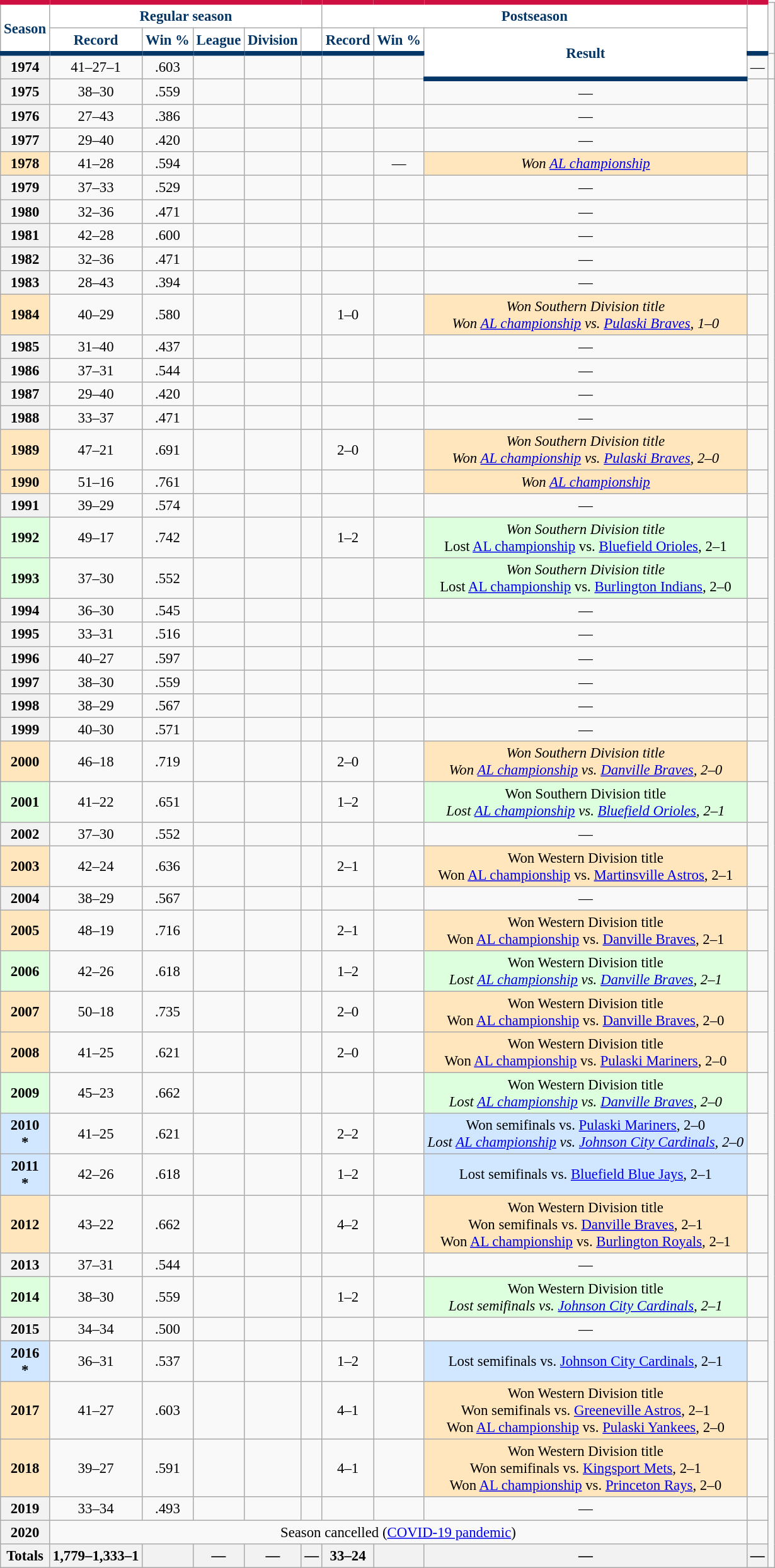<table class="wikitable sortable plainrowheaders" style="font-size: 95%; text-align:center;">
<tr>
<th rowspan="2" scope="col" style="background-color:#ffffff; border-top:#CD1041 5px solid; border-bottom:#043666 5px solid; color:#043666">Season</th>
<th colspan="5" scope="col" style="background-color:#ffffff; border-top:#CD1041 5px solid; color:#043666">Regular season</th>
<th colspan="3" scope="col" style="background-color:#ffffff; border-top:#CD1041 5px solid; color:#043666">Postseason</th>
<th rowspan="2" class="unsortable" scope="col" style="background-color:#ffffff; border-top:#CD1041 5px solid; border-bottom:#043666 5px solid; color:#043666"></th>
</tr>
<tr>
<th scope="col" style="background-color:#ffffff; border-bottom:#043666 5px solid; color:#043666">Record</th>
<th scope="col" style="background-color:#ffffff; border-bottom:#043666 5px solid; color:#043666">Win %</th>
<th scope="col" style="background-color:#ffffff; border-bottom:#043666 5px solid; color:#043666">League</th>
<th scope="col" style="background-color:#ffffff; border-bottom:#043666 5px solid; color:#043666">Division</th>
<th scope="col" style="background-color:#ffffff; border-bottom:#043666 5px solid; color:#043666"></th>
<th scope="col" style="background-color:#ffffff; border-bottom:#043666 5px solid; color:#043666">Record</th>
<th scope="col" style="background-color:#ffffff; border-bottom:#043666 5px solid; color:#043666">Win %</th>
<th class="unsortable" rowspan="2" scope="col" style="background-color:#ffffff; border-bottom:#043666 5px solid; color:#043666">Result</th>
</tr>
<tr>
<th scope="row" style="text-align:center">1974</th>
<td>41–27–1</td>
<td>.603</td>
<td></td>
<td></td>
<td></td>
<td></td>
<td></td>
<td>—</td>
<td></td>
</tr>
<tr>
<th scope="row" style="text-align:center">1975</th>
<td>38–30</td>
<td>.559</td>
<td></td>
<td></td>
<td></td>
<td></td>
<td></td>
<td>—</td>
<td></td>
</tr>
<tr>
<th scope="row" style="text-align:center">1976</th>
<td>27–43</td>
<td>.386</td>
<td></td>
<td></td>
<td></td>
<td></td>
<td></td>
<td>—</td>
<td></td>
</tr>
<tr>
<th scope="row" style="text-align:center">1977</th>
<td>29–40</td>
<td>.420</td>
<td></td>
<td></td>
<td></td>
<td></td>
<td></td>
<td>—</td>
<td></td>
</tr>
<tr>
<th scope="row" style="text-align:center; background-color:#FFE6BD">1978<br></th>
<td>41–28</td>
<td>.594</td>
<td></td>
<td></td>
<td></td>
<td></td>
<td>—</td>
<td style="background-color:#FFE6BD"><em>Won <a href='#'>AL championship</a></em></td>
<td></td>
</tr>
<tr>
<th scope="row" style="text-align:center">1979</th>
<td>37–33</td>
<td>.529</td>
<td></td>
<td></td>
<td></td>
<td></td>
<td></td>
<td>—</td>
<td></td>
</tr>
<tr>
<th scope="row" style="text-align:center">1980</th>
<td>32–36</td>
<td>.471</td>
<td></td>
<td></td>
<td></td>
<td></td>
<td></td>
<td>—</td>
<td></td>
</tr>
<tr>
<th scope="row" style="text-align:center">1981</th>
<td>42–28</td>
<td>.600</td>
<td></td>
<td></td>
<td></td>
<td></td>
<td></td>
<td>—</td>
<td></td>
</tr>
<tr>
<th scope="row" style="text-align:center">1982</th>
<td>32–36</td>
<td>.471</td>
<td></td>
<td></td>
<td></td>
<td></td>
<td></td>
<td>—</td>
<td></td>
</tr>
<tr>
<th scope="row" style="text-align:center">1983</th>
<td>28–43</td>
<td>.394</td>
<td></td>
<td></td>
<td></td>
<td></td>
<td></td>
<td>—</td>
<td></td>
</tr>
<tr>
<th scope="row" style="text-align:center; background-color:#FFE6BD">1984<br> </th>
<td>40–29</td>
<td>.580</td>
<td></td>
<td></td>
<td></td>
<td>1–0</td>
<td></td>
<td style="background-color:#FFE6BD"><em>Won Southern Division title</em><br><em>Won <a href='#'>AL championship</a> vs. <a href='#'>Pulaski Braves</a>, 1–0</em></td>
<td></td>
</tr>
<tr>
<th scope="row" style="text-align:center">1985</th>
<td>31–40</td>
<td>.437</td>
<td></td>
<td></td>
<td></td>
<td></td>
<td></td>
<td>—</td>
<td></td>
</tr>
<tr>
<th scope="row" style="text-align:center">1986</th>
<td>37–31</td>
<td>.544</td>
<td></td>
<td></td>
<td></td>
<td></td>
<td></td>
<td>—</td>
<td></td>
</tr>
<tr>
<th scope="row" style="text-align:center">1987</th>
<td>29–40</td>
<td>.420</td>
<td></td>
<td></td>
<td></td>
<td></td>
<td></td>
<td>—</td>
<td></td>
</tr>
<tr>
<th scope="row" style="text-align:center">1988</th>
<td>33–37</td>
<td>.471</td>
<td></td>
<td></td>
<td></td>
<td></td>
<td></td>
<td>—</td>
<td></td>
</tr>
<tr>
<th scope="row" style="text-align:center; background-color:#FFE6BD">1989<br> </th>
<td>47–21</td>
<td>.691</td>
<td></td>
<td></td>
<td></td>
<td>2–0</td>
<td></td>
<td style="background-color:#FFE6BD"><em>Won Southern Division title</em><br><em>Won <a href='#'>AL championship</a> vs. <a href='#'>Pulaski Braves</a>, 2–0</em></td>
<td></td>
</tr>
<tr>
<th scope="row" style="text-align:center; background-color:#FFE6BD">1990<br></th>
<td>51–16</td>
<td>.761</td>
<td></td>
<td></td>
<td></td>
<td></td>
<td></td>
<td style="background-color:#FFE6BD"><em>Won <a href='#'>AL championship</a></em></td>
<td></td>
</tr>
<tr>
<th scope="row" style="text-align:center">1991</th>
<td>39–29</td>
<td>.574</td>
<td></td>
<td></td>
<td></td>
<td></td>
<td></td>
<td>—</td>
<td></td>
</tr>
<tr>
<th scope="row" style="text-align:center; background-color:#DDFFDD">1992<br></th>
<td>49–17</td>
<td>.742</td>
<td></td>
<td></td>
<td></td>
<td>1–2</td>
<td></td>
<td style="background-color:#DDFFDD"><em>Won Southern Division title</em><br>Lost <a href='#'>AL championship</a> vs. <a href='#'>Bluefield Orioles</a>, 2–1</td>
<td></td>
</tr>
<tr>
<th scope="row" style="text-align:center; background-color:#DDFFDD">1993<br></th>
<td>37–30</td>
<td>.552</td>
<td></td>
<td></td>
<td></td>
<td></td>
<td></td>
<td style="background-color:#DDFFDD"><em>Won Southern Division title</em><br>Lost <a href='#'>AL championship</a> vs. <a href='#'>Burlington Indians</a>, 2–0</td>
<td></td>
</tr>
<tr>
<th scope="row" style="text-align:center">1994</th>
<td>36–30</td>
<td>.545</td>
<td></td>
<td></td>
<td></td>
<td></td>
<td></td>
<td>—</td>
<td></td>
</tr>
<tr>
<th scope="row" style="text-align:center">1995</th>
<td>33–31</td>
<td>.516</td>
<td></td>
<td></td>
<td></td>
<td></td>
<td></td>
<td>—</td>
<td></td>
</tr>
<tr>
<th scope="row" style="text-align:center">1996</th>
<td>40–27</td>
<td>.597</td>
<td></td>
<td></td>
<td></td>
<td></td>
<td></td>
<td>—</td>
<td></td>
</tr>
<tr>
<th scope="row" style="text-align:center">1997</th>
<td>38–30</td>
<td>.559</td>
<td></td>
<td></td>
<td></td>
<td></td>
<td></td>
<td>—</td>
<td></td>
</tr>
<tr>
<th scope="row" style="text-align:center">1998</th>
<td>38–29</td>
<td>.567</td>
<td></td>
<td></td>
<td></td>
<td></td>
<td></td>
<td>—</td>
<td></td>
</tr>
<tr>
<th scope="row" style="text-align:center">1999</th>
<td>40–30</td>
<td>.571</td>
<td></td>
<td></td>
<td></td>
<td></td>
<td></td>
<td>—</td>
<td></td>
</tr>
<tr>
<th scope="row" style="text-align:center; background-color:#FFE6BD">2000<br> </th>
<td>46–18</td>
<td>.719</td>
<td></td>
<td></td>
<td></td>
<td>2–0</td>
<td></td>
<td style="background-color:#FFE6BD"><em>Won Southern Division title</em><br><em>Won <a href='#'>AL championship</a> vs. <a href='#'>Danville Braves</a>, 2–0</td>
<td></td>
</tr>
<tr>
<th scope="row" style="text-align:center; background-color:#DDFFDD">2001<br></th>
<td>41–22</td>
<td>.651</td>
<td></td>
<td></td>
<td></td>
<td>1–2</td>
<td></td>
<td style="background-color:#DDFFDD"></em>Won Southern Division title<em><br>Lost <a href='#'>AL championship</a> vs. <a href='#'>Bluefield Orioles</a>, 2–1</td>
<td></td>
</tr>
<tr>
<th scope="row" style="text-align:center">2002</th>
<td>37–30</td>
<td>.552</td>
<td></td>
<td></td>
<td></td>
<td></td>
<td></td>
<td>—</td>
<td></td>
</tr>
<tr>
<th scope="row" style="text-align:center; background-color:#FFE6BD">2003<br> </th>
<td>42–24</td>
<td>.636</td>
<td></td>
<td></td>
<td></td>
<td>2–1</td>
<td></td>
<td style="background-color:#FFE6BD"></em>Won Western Division title<em><br></em>Won <a href='#'>AL championship</a> vs. <a href='#'>Martinsville Astros</a>, 2–1<em></td>
<td></td>
</tr>
<tr>
<th scope="row" style="text-align:center">2004</th>
<td>38–29</td>
<td>.567</td>
<td></td>
<td></td>
<td></td>
<td></td>
<td></td>
<td>—</td>
<td></td>
</tr>
<tr>
<th scope="row" style="text-align:center; background-color:#FFE6BD">2005<br> </th>
<td>48–19</td>
<td>.716</td>
<td></td>
<td></td>
<td></td>
<td>2–1</td>
<td></td>
<td style="background-color:#FFE6BD"></em>Won Western Division title<em><br></em>Won <a href='#'>AL championship</a> vs. <a href='#'>Danville Braves</a>, 2–1<em></td>
<td></td>
</tr>
<tr>
<th scope="row" style="text-align:center; background-color:#DDFFDD">2006<br></th>
<td>42–26</td>
<td>.618</td>
<td></td>
<td></td>
<td></td>
<td>1–2</td>
<td></td>
<td style="background-color:#DDFFDD"></em>Won Western Division title<em><br>Lost <a href='#'>AL championship</a> vs. <a href='#'>Danville Braves</a>, 2–1</td>
<td></td>
</tr>
<tr>
<th scope="row" style="text-align:center; background-color:#FFE6BD">2007<br> </th>
<td>50–18</td>
<td>.735</td>
<td></td>
<td></td>
<td></td>
<td>2–0</td>
<td></td>
<td style="background-color:#FFE6BD"></em>Won Western Division title<em><br></em>Won <a href='#'>AL championship</a> vs. <a href='#'>Danville Braves</a>, 2–0<em></td>
<td></td>
</tr>
<tr>
<th scope="row" style="text-align:center; background-color:#FFE6BD">2008<br> </th>
<td>41–25</td>
<td>.621</td>
<td></td>
<td></td>
<td></td>
<td>2–0</td>
<td></td>
<td style="background-color:#FFE6BD"></em>Won Western Division title<em><br></em>Won <a href='#'>AL championship</a> vs. <a href='#'>Pulaski Mariners</a>, 2–0<em></td>
<td></td>
</tr>
<tr>
<th scope="row" style="text-align:center; background-color:#DDFFDD">2009<br></th>
<td>45–23</td>
<td>.662</td>
<td></td>
<td></td>
<td></td>
<td></td>
<td></td>
<td style="background-color:#DDFFDD"></em>Won Western Division title<em><br>Lost <a href='#'>AL championship</a> vs. <a href='#'>Danville Braves</a>, 2–0</td>
<td></td>
</tr>
<tr>
<th scope="row" style="text-align:center; background-color:#D0E7FF">2010<br>*</th>
<td>41–25</td>
<td>.621</td>
<td></td>
<td></td>
<td></td>
<td>2–2</td>
<td></td>
<td style="background-color:#D0E7FF"></em>Won semifinals vs. <a href='#'>Pulaski Mariners</a>, 2–0<em><br>Lost <a href='#'>AL championship</a> vs. <a href='#'>Johnson City Cardinals</a>, 2–0</td>
<td></td>
</tr>
<tr>
<th scope="row" style="text-align:center; background-color:#D0E7FF">2011<br>*</th>
<td>42–26</td>
<td>.618</td>
<td></td>
<td></td>
<td></td>
<td>1–2</td>
<td></td>
<td style="background-color:#D0E7FF">Lost semifinals vs. <a href='#'>Bluefield Blue Jays</a>, 2–1</td>
<td></td>
</tr>
<tr>
<th scope="row" style="text-align:center; background-color:#FFE6BD">2012<br> </th>
<td>43–22</td>
<td>.662</td>
<td></td>
<td></td>
<td></td>
<td>4–2</td>
<td></td>
<td style="background-color:#FFE6BD"></em>Won Western Division title<em><br></em>Won semifinals vs. <a href='#'>Danville Braves</a>, 2–1<em><br></em>Won <a href='#'>AL championship</a> vs. <a href='#'>Burlington Royals</a>, 2–1<em></td>
<td></td>
</tr>
<tr>
<th scope="row" style="text-align:center">2013</th>
<td>37–31</td>
<td>.544</td>
<td></td>
<td></td>
<td></td>
<td></td>
<td></td>
<td>—</td>
<td></td>
</tr>
<tr>
<th scope="row" style="text-align:center; background-color:#DDFFDD">2014<br></th>
<td>38–30</td>
<td>.559</td>
<td></td>
<td></td>
<td></td>
<td>1–2</td>
<td></td>
<td style="background-color:#DDFFDD"></em>Won Western Division title<em><br>Lost semifinals vs. <a href='#'>Johnson City Cardinals</a>, 2–1</td>
<td></td>
</tr>
<tr>
<th scope="row" style="text-align:center">2015</th>
<td>34–34</td>
<td>.500</td>
<td></td>
<td></td>
<td></td>
<td></td>
<td></td>
<td>—</td>
<td></td>
</tr>
<tr>
<th scope="row" style="text-align:center; background-color:#D0E7FF">2016<br>*</th>
<td>36–31</td>
<td>.537</td>
<td></td>
<td></td>
<td></td>
<td>1–2</td>
<td></td>
<td style="background-color:#D0E7FF">Lost semifinals vs. <a href='#'>Johnson City Cardinals</a>, 2–1</td>
<td></td>
</tr>
<tr>
<th scope="row" style="text-align:center; background-color:#FFE6BD">2017<br> </th>
<td>41–27</td>
<td>.603</td>
<td></td>
<td></td>
<td></td>
<td>4–1</td>
<td></td>
<td style="background-color:#FFE6BD"></em>Won Western Division title<em><br></em>Won semifinals vs. <a href='#'>Greeneville Astros</a>, 2–1<em><br></em>Won <a href='#'>AL championship</a> vs. <a href='#'>Pulaski Yankees</a>, 2–0<em></td>
<td></td>
</tr>
<tr>
<th scope="row" style="text-align:center; background-color:#FFE6BD">2018<br> </th>
<td>39–27</td>
<td>.591</td>
<td></td>
<td></td>
<td></td>
<td>4–1</td>
<td></td>
<td style="background-color:#FFE6BD"></em>Won Western Division title<em><br></em>Won semifinals vs. <a href='#'>Kingsport Mets</a>, 2–1<em><br></em>Won <a href='#'>AL championship</a> vs. <a href='#'>Princeton Rays</a>, 2–0<em></td>
<td></td>
</tr>
<tr>
<th scope="row" style="text-align:center">2019</th>
<td>33–34</td>
<td>.493</td>
<td></td>
<td></td>
<td></td>
<td></td>
<td></td>
<td>—</td>
<td></td>
</tr>
<tr>
<th scope="row" style="text-align:center">2020</th>
<td colspan="8"></em>Season cancelled (<a href='#'>COVID-19 pandemic</a>)<em></td>
<td></td>
</tr>
<tr class="sortbottom">
<th scope="row" style="text-align:center"><strong>Totals</strong></th>
<th>1,779–1,333–1</th>
<th></th>
<th>—</th>
<th>—</th>
<th>—</th>
<th>33–24</th>
<th></th>
<th>—</th>
<th>—</th>
</tr>
</table>
